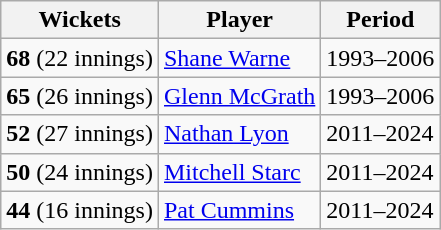<table class="wikitable">
<tr>
<th>Wickets</th>
<th>Player</th>
<th>Period</th>
</tr>
<tr>
<td><strong>68</strong> (22 innings)</td>
<td> <a href='#'>Shane Warne</a></td>
<td>1993–2006</td>
</tr>
<tr>
<td><strong>65</strong> (26 innings)</td>
<td> <a href='#'>Glenn McGrath</a></td>
<td>1993–2006</td>
</tr>
<tr>
<td><strong>52</strong> (27 innings)</td>
<td> <a href='#'>Nathan Lyon</a></td>
<td>2011–2024</td>
</tr>
<tr>
<td><strong>50</strong> (24 innings)</td>
<td> <a href='#'>Mitchell Starc</a></td>
<td>2011–2024</td>
</tr>
<tr>
<td><strong>44</strong> (16 innings)</td>
<td> <a href='#'>Pat Cummins</a></td>
<td>2011–2024</td>
</tr>
</table>
